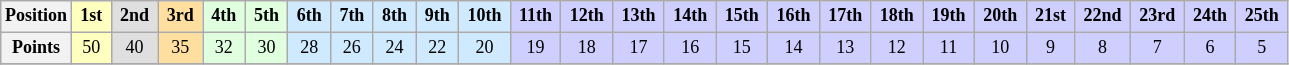<table class="wikitable" style="font-size:75%; text-align:center">
<tr>
<th>Position</th>
<td style="background:#FFFFBF;"> <strong>1st</strong> </td>
<td style="background:#DFDFDF;"> <strong>2nd</strong> </td>
<td style="background:#FFDF9F;"> <strong>3rd</strong> </td>
<td style="background:#DFFFDF;"> <strong>4th</strong> </td>
<td style="background:#DFFFDF;"> <strong>5th</strong> </td>
<td style="background:#CFEAFF;"> <strong>6th</strong> </td>
<td style="background:#CFEAFF;"> <strong>7th</strong> </td>
<td style="background:#CFEAFF;"> <strong>8th</strong> </td>
<td style="background:#CFEAFF;"> <strong>9th</strong> </td>
<td style="background:#CFEAFF;"> <strong>10th</strong> </td>
<td style="background:#CFCFFF;"> <strong>11th</strong> </td>
<td style="background:#CFCFFF;"> <strong>12th</strong> </td>
<td style="background:#CFCFFF;"> <strong>13th</strong> </td>
<td style="background:#CFCFFF;"> <strong>14th</strong> </td>
<td style="background:#CFCFFF;"> <strong>15th</strong> </td>
<td style="background:#CFCFFF;"> <strong>16th</strong> </td>
<td style="background:#CFCFFF;"> <strong>17th</strong> </td>
<td style="background:#CFCFFF;"> <strong>18th</strong> </td>
<td style="background:#CFCFFF;"> <strong>19th</strong> </td>
<td style="background:#CFCFFF;"> <strong>20th</strong> </td>
<td style="background:#CFCFFF;"> <strong>21st</strong> </td>
<td style="background:#CFCFFF;"> <strong>22nd</strong> </td>
<td style="background:#CFCFFF;"> <strong>23rd</strong> </td>
<td style="background:#CFCFFF;"> <strong>24th</strong> </td>
<td style="background:#CFCFFF;"> <strong>25th</strong> </td>
</tr>
<tr>
<th>Points</th>
<td style="background:#FFFFBF;">50</td>
<td style="background:#DFDFDF;">40</td>
<td style="background:#FFDF9F;">35</td>
<td style="background:#DFFFDF;">32</td>
<td style="background:#DFFFDF;">30</td>
<td style="background:#CFEAFF;">28</td>
<td style="background:#CFEAFF;">26</td>
<td style="background:#CFEAFF;">24</td>
<td style="background:#CFEAFF;">22</td>
<td style="background:#CFEAFF;">20</td>
<td style="background:#CFCFFF;">19</td>
<td style="background:#CFCFFF;">18</td>
<td style="background:#CFCFFF;">17</td>
<td style="background:#CFCFFF;">16</td>
<td style="background:#CFCFFF;">15</td>
<td style="background:#CFCFFF;">14</td>
<td style="background:#CFCFFF;">13</td>
<td style="background:#CFCFFF;">12</td>
<td style="background:#CFCFFF;">11</td>
<td style="background:#CFCFFF;">10</td>
<td style="background:#CFCFFF;">9</td>
<td style="background:#CFCFFF;">8</td>
<td style="background:#CFCFFF;">7</td>
<td style="background:#CFCFFF;">6</td>
<td style="background:#CFCFFF;">5</td>
</tr>
<tr>
</tr>
</table>
